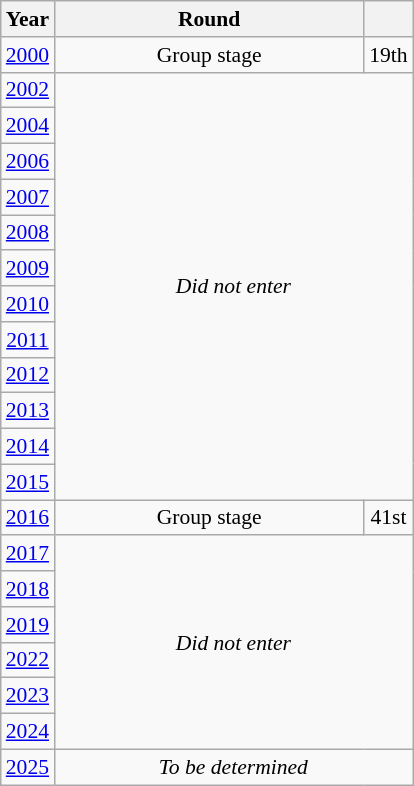<table class="wikitable" style="text-align: center; font-size:90%">
<tr>
<th>Year</th>
<th style="width:200px">Round</th>
<th></th>
</tr>
<tr>
<td><a href='#'>2000</a></td>
<td>Group stage</td>
<td>19th</td>
</tr>
<tr>
<td><a href='#'>2002</a></td>
<td colspan="2" rowspan="12"><em>Did not enter</em></td>
</tr>
<tr>
<td><a href='#'>2004</a></td>
</tr>
<tr>
<td><a href='#'>2006</a></td>
</tr>
<tr>
<td><a href='#'>2007</a></td>
</tr>
<tr>
<td><a href='#'>2008</a></td>
</tr>
<tr>
<td><a href='#'>2009</a></td>
</tr>
<tr>
<td><a href='#'>2010</a></td>
</tr>
<tr>
<td><a href='#'>2011</a></td>
</tr>
<tr>
<td><a href='#'>2012</a></td>
</tr>
<tr>
<td><a href='#'>2013</a></td>
</tr>
<tr>
<td><a href='#'>2014</a></td>
</tr>
<tr>
<td><a href='#'>2015</a></td>
</tr>
<tr>
<td><a href='#'>2016</a></td>
<td>Group stage</td>
<td>41st</td>
</tr>
<tr>
<td><a href='#'>2017</a></td>
<td colspan="2" rowspan="6"><em>Did not enter</em></td>
</tr>
<tr>
<td><a href='#'>2018</a></td>
</tr>
<tr>
<td><a href='#'>2019</a></td>
</tr>
<tr>
<td><a href='#'>2022</a></td>
</tr>
<tr>
<td><a href='#'>2023</a></td>
</tr>
<tr>
<td><a href='#'>2024</a></td>
</tr>
<tr>
<td><a href='#'>2025</a></td>
<td colspan="2"><em>To be determined</em></td>
</tr>
</table>
